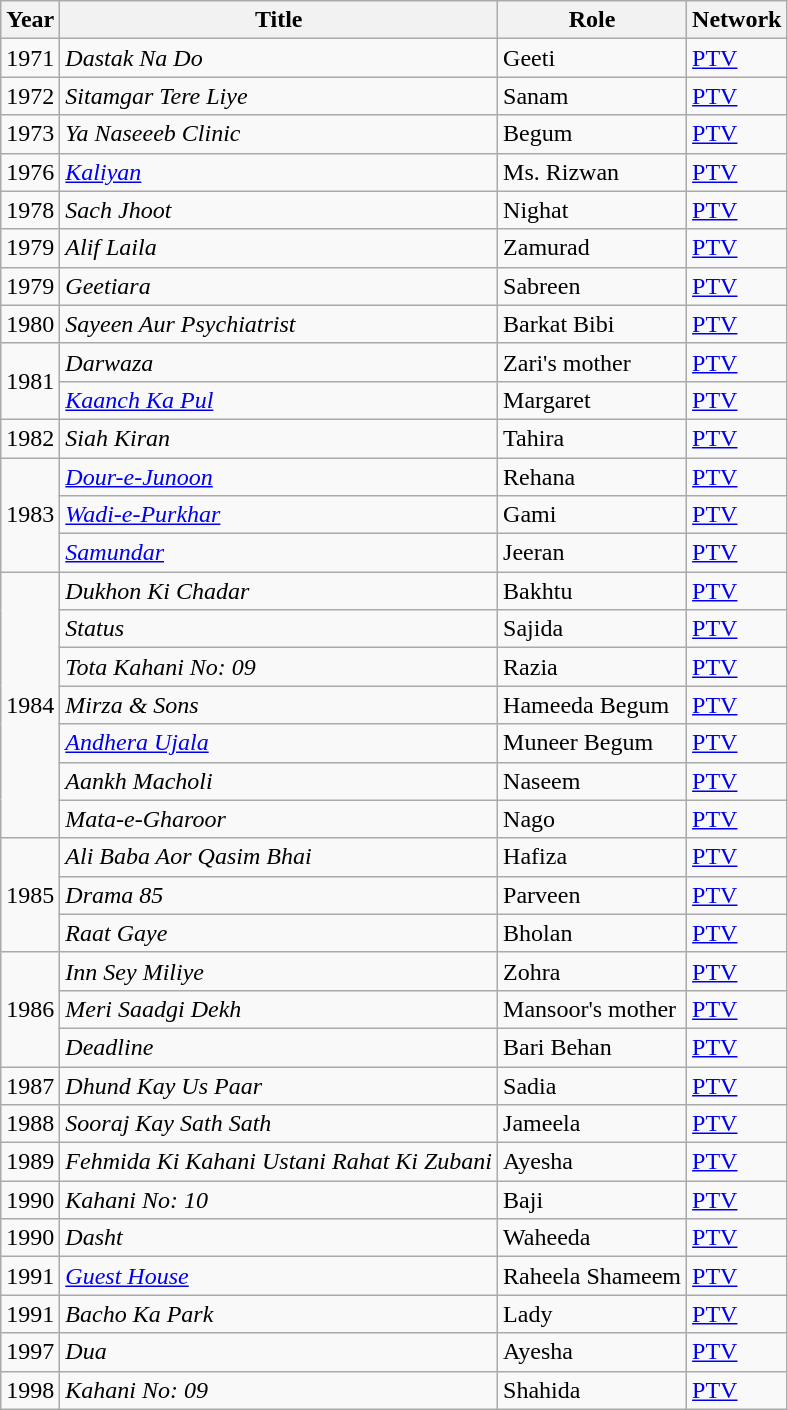<table class="wikitable sortable plainrowheaders">
<tr style="text-align:center;">
<th scope="col">Year</th>
<th scope="col">Title</th>
<th scope="col">Role</th>
<th scope="col">Network</th>
</tr>
<tr>
<td>1971</td>
<td><em>Dastak Na Do</em></td>
<td>Geeti</td>
<td><a href='#'>PTV</a></td>
</tr>
<tr>
<td>1972</td>
<td><em>Sitamgar Tere Liye</em></td>
<td>Sanam</td>
<td><a href='#'>PTV</a></td>
</tr>
<tr>
<td>1973</td>
<td><em>Ya Naseeeb Clinic</em></td>
<td>Begum</td>
<td><a href='#'>PTV</a></td>
</tr>
<tr>
<td>1976</td>
<td><em><a href='#'>Kaliyan</a></em></td>
<td>Ms. Rizwan</td>
<td><a href='#'>PTV</a></td>
</tr>
<tr>
<td>1978</td>
<td><em>Sach Jhoot</em></td>
<td>Nighat</td>
<td><a href='#'>PTV</a></td>
</tr>
<tr>
<td>1979</td>
<td><em>Alif Laila</em></td>
<td>Zamurad</td>
<td><a href='#'>PTV</a></td>
</tr>
<tr>
<td>1979</td>
<td><em>Geetiara</em></td>
<td>Sabreen</td>
<td><a href='#'>PTV</a></td>
</tr>
<tr>
<td>1980</td>
<td><em>Sayeen Aur Psychiatrist</em></td>
<td>Barkat Bibi</td>
<td><a href='#'>PTV</a></td>
</tr>
<tr>
<td rowspan="2">1981</td>
<td><em>Darwaza</em></td>
<td>Zari's mother</td>
<td><a href='#'>PTV</a></td>
</tr>
<tr>
<td><em><a href='#'>Kaanch Ka Pul</a></em></td>
<td>Margaret</td>
<td><a href='#'>PTV</a></td>
</tr>
<tr>
<td>1982</td>
<td><em>Siah Kiran</em></td>
<td>Tahira</td>
<td><a href='#'>PTV</a></td>
</tr>
<tr>
<td rowspan="3">1983</td>
<td><em><a href='#'>Dour-e-Junoon</a></em></td>
<td>Rehana</td>
<td><a href='#'>PTV</a></td>
</tr>
<tr>
<td><em><a href='#'>Wadi-e-Purkhar</a></em></td>
<td>Gami</td>
<td><a href='#'>PTV</a></td>
</tr>
<tr>
<td><em><a href='#'>Samundar</a></em></td>
<td>Jeeran</td>
<td><a href='#'>PTV</a></td>
</tr>
<tr>
<td rowspan="7">1984</td>
<td><em>Dukhon Ki Chadar</em></td>
<td>Bakhtu</td>
<td><a href='#'>PTV</a></td>
</tr>
<tr>
<td><em>Status</em></td>
<td>Sajida</td>
<td><a href='#'>PTV</a></td>
</tr>
<tr>
<td><em>Tota Kahani No: 09</em></td>
<td>Razia</td>
<td><a href='#'>PTV</a></td>
</tr>
<tr>
<td><em>Mirza & Sons</em></td>
<td>Hameeda Begum</td>
<td><a href='#'>PTV</a></td>
</tr>
<tr>
<td><em><a href='#'>Andhera Ujala</a></em></td>
<td>Muneer Begum</td>
<td><a href='#'>PTV</a></td>
</tr>
<tr>
<td><em>Aankh Macholi</em></td>
<td>Naseem</td>
<td><a href='#'>PTV</a></td>
</tr>
<tr>
<td><em>Mata-e-Gharoor</em></td>
<td>Nago</td>
<td><a href='#'>PTV</a></td>
</tr>
<tr>
<td rowspan="3">1985</td>
<td><em>Ali Baba Aor Qasim Bhai</em></td>
<td>Hafiza</td>
<td><a href='#'>PTV</a></td>
</tr>
<tr>
<td><em>Drama 85</em></td>
<td>Parveen</td>
<td><a href='#'>PTV</a></td>
</tr>
<tr>
<td><em>Raat Gaye</em></td>
<td>Bholan</td>
<td><a href='#'>PTV</a></td>
</tr>
<tr>
<td rowspan="3">1986</td>
<td><em>Inn Sey Miliye</em></td>
<td>Zohra</td>
<td><a href='#'>PTV</a></td>
</tr>
<tr>
<td><em>Meri Saadgi Dekh</em></td>
<td>Mansoor's mother</td>
<td><a href='#'>PTV</a></td>
</tr>
<tr>
<td><em>Deadline</em></td>
<td>Bari Behan</td>
<td><a href='#'>PTV</a></td>
</tr>
<tr>
<td>1987</td>
<td><em>Dhund Kay Us Paar</em></td>
<td>Sadia</td>
<td><a href='#'>PTV</a></td>
</tr>
<tr>
<td>1988</td>
<td><em>Sooraj Kay Sath Sath</em></td>
<td>Jameela</td>
<td><a href='#'>PTV</a></td>
</tr>
<tr>
<td>1989</td>
<td><em>Fehmida Ki Kahani Ustani Rahat Ki Zubani</em></td>
<td>Ayesha</td>
<td><a href='#'>PTV</a></td>
</tr>
<tr>
<td>1990</td>
<td><em>Kahani No: 10</em></td>
<td>Baji</td>
<td><a href='#'>PTV</a></td>
</tr>
<tr>
<td>1990</td>
<td><em>Dasht</em></td>
<td>Waheeda</td>
<td><a href='#'>PTV</a></td>
</tr>
<tr>
<td>1991</td>
<td><em><a href='#'>Guest House</a></em></td>
<td>Raheela Shameem</td>
<td><a href='#'>PTV</a></td>
</tr>
<tr>
<td>1991</td>
<td><em>Bacho Ka Park</em></td>
<td>Lady</td>
<td><a href='#'>PTV</a></td>
</tr>
<tr>
<td>1997</td>
<td><em>Dua</em></td>
<td>Ayesha</td>
<td><a href='#'>PTV</a></td>
</tr>
<tr>
<td>1998</td>
<td><em>Kahani No: 09</em></td>
<td>Shahida</td>
<td><a href='#'>PTV</a></td>
</tr>
</table>
